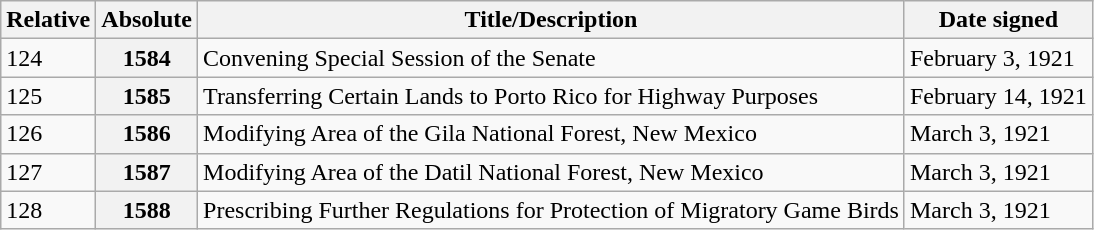<table class="wikitable">
<tr>
<th>Relative </th>
<th>Absolute </th>
<th>Title/Description</th>
<th>Date signed</th>
</tr>
<tr>
<td>124</td>
<th>1584</th>
<td>Convening Special Session of the Senate</td>
<td>February 3, 1921</td>
</tr>
<tr>
<td>125</td>
<th>1585</th>
<td>Transferring Certain Lands to Porto Rico for Highway Purposes</td>
<td>February 14, 1921</td>
</tr>
<tr>
<td>126</td>
<th>1586</th>
<td>Modifying Area of the Gila National Forest, New Mexico</td>
<td>March 3, 1921</td>
</tr>
<tr>
<td>127</td>
<th>1587</th>
<td>Modifying Area of the Datil National Forest, New Mexico</td>
<td>March 3, 1921</td>
</tr>
<tr>
<td>128</td>
<th>1588</th>
<td>Prescribing Further Regulations for Protection of Migratory Game Birds</td>
<td>March 3, 1921</td>
</tr>
</table>
